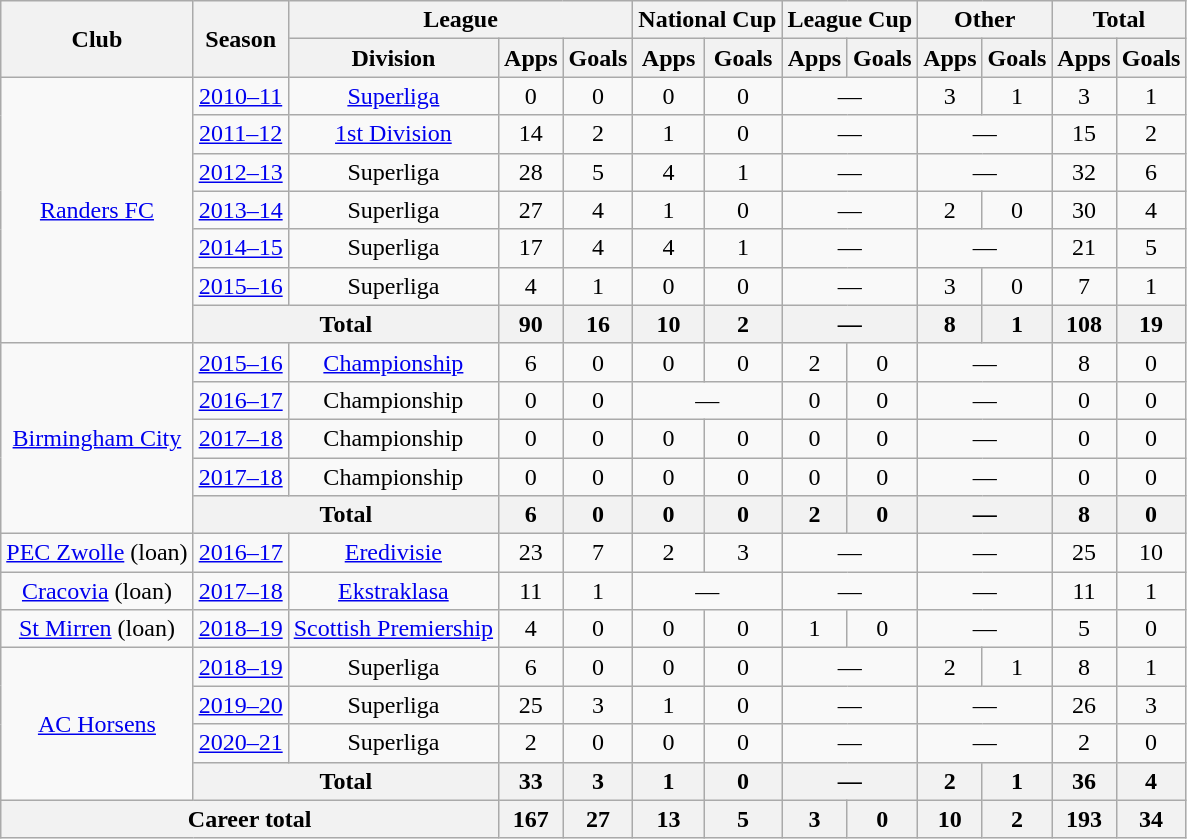<table class=wikitable style="text-align: center;">
<tr>
<th rowspan=2>Club</th>
<th rowspan=2>Season</th>
<th colspan=3>League</th>
<th colspan=2>National Cup</th>
<th colspan=2>League Cup</th>
<th colspan=2>Other</th>
<th colspan=2>Total</th>
</tr>
<tr>
<th>Division</th>
<th>Apps</th>
<th>Goals</th>
<th>Apps</th>
<th>Goals</th>
<th>Apps</th>
<th>Goals</th>
<th>Apps</th>
<th>Goals</th>
<th>Apps</th>
<th>Goals</th>
</tr>
<tr>
<td rowspan=7><a href='#'>Randers FC</a></td>
<td><a href='#'>2010–11</a></td>
<td><a href='#'>Superliga</a></td>
<td>0</td>
<td>0</td>
<td>0</td>
<td>0</td>
<td colspan=2>—</td>
<td>3</td>
<td>1</td>
<td>3</td>
<td>1</td>
</tr>
<tr>
<td><a href='#'>2011–12</a></td>
<td><a href='#'>1st Division</a></td>
<td>14</td>
<td>2</td>
<td>1</td>
<td>0</td>
<td colspan=2>—</td>
<td colspan=2>—</td>
<td>15</td>
<td>2</td>
</tr>
<tr>
<td><a href='#'>2012–13</a></td>
<td>Superliga</td>
<td>28</td>
<td>5</td>
<td>4</td>
<td>1</td>
<td colspan=2>—</td>
<td colspan=2>—</td>
<td>32</td>
<td>6</td>
</tr>
<tr>
<td><a href='#'>2013–14</a></td>
<td>Superliga</td>
<td>27</td>
<td>4</td>
<td>1</td>
<td>0</td>
<td colspan=2>—</td>
<td>2</td>
<td>0</td>
<td>30</td>
<td>4</td>
</tr>
<tr>
<td><a href='#'>2014–15</a></td>
<td>Superliga</td>
<td>17</td>
<td>4</td>
<td>4</td>
<td>1</td>
<td colspan=2>—</td>
<td colspan=2>—</td>
<td>21</td>
<td>5</td>
</tr>
<tr>
<td><a href='#'>2015–16</a></td>
<td>Superliga</td>
<td>4</td>
<td>1</td>
<td>0</td>
<td>0</td>
<td colspan=2>—</td>
<td>3</td>
<td>0</td>
<td>7</td>
<td>1</td>
</tr>
<tr>
<th colspan=2>Total</th>
<th>90</th>
<th>16</th>
<th>10</th>
<th>2</th>
<th colspan=2>—</th>
<th>8</th>
<th>1</th>
<th>108</th>
<th>19</th>
</tr>
<tr>
<td rowspan=5><a href='#'>Birmingham City</a></td>
<td><a href='#'>2015–16</a></td>
<td><a href='#'>Championship</a></td>
<td>6</td>
<td>0</td>
<td>0</td>
<td>0</td>
<td>2</td>
<td>0</td>
<td colspan=2>—</td>
<td>8</td>
<td>0</td>
</tr>
<tr>
<td><a href='#'>2016–17</a></td>
<td>Championship</td>
<td>0</td>
<td>0</td>
<td colspan=2>—</td>
<td>0</td>
<td>0</td>
<td colspan=2>—</td>
<td>0</td>
<td>0</td>
</tr>
<tr>
<td><a href='#'>2017–18</a></td>
<td>Championship</td>
<td>0</td>
<td>0</td>
<td>0</td>
<td>0</td>
<td>0</td>
<td>0</td>
<td colspan=2>—</td>
<td>0</td>
<td>0</td>
</tr>
<tr>
<td><a href='#'>2017–18</a></td>
<td>Championship</td>
<td>0</td>
<td>0</td>
<td>0</td>
<td>0</td>
<td>0</td>
<td>0</td>
<td colspan=2>—</td>
<td>0</td>
<td>0</td>
</tr>
<tr>
<th colspan=2>Total</th>
<th>6</th>
<th>0</th>
<th>0</th>
<th>0</th>
<th>2</th>
<th>0</th>
<th colspan=2>—</th>
<th>8</th>
<th>0</th>
</tr>
<tr>
<td><a href='#'>PEC Zwolle</a> (loan)</td>
<td><a href='#'>2016–17</a></td>
<td><a href='#'>Eredivisie</a></td>
<td>23</td>
<td>7</td>
<td>2</td>
<td>3</td>
<td colspan=2>—</td>
<td colspan=2>—</td>
<td>25</td>
<td>10</td>
</tr>
<tr>
<td><a href='#'>Cracovia</a> (loan)</td>
<td><a href='#'>2017–18</a></td>
<td><a href='#'>Ekstraklasa</a></td>
<td>11</td>
<td>1</td>
<td colspan=2>—</td>
<td colspan=2>—</td>
<td colspan=2>—</td>
<td>11</td>
<td>1</td>
</tr>
<tr>
<td><a href='#'>St Mirren</a> (loan)</td>
<td><a href='#'>2018–19</a></td>
<td><a href='#'>Scottish Premiership</a></td>
<td>4</td>
<td>0</td>
<td>0</td>
<td>0</td>
<td>1</td>
<td>0</td>
<td colspan=2>—</td>
<td>5</td>
<td>0</td>
</tr>
<tr>
<td rowspan=4><a href='#'>AC Horsens</a></td>
<td><a href='#'>2018–19</a></td>
<td>Superliga</td>
<td>6</td>
<td>0</td>
<td>0</td>
<td>0</td>
<td colspan=2>—</td>
<td>2</td>
<td>1</td>
<td>8</td>
<td>1</td>
</tr>
<tr>
<td><a href='#'>2019–20</a></td>
<td>Superliga</td>
<td>25</td>
<td>3</td>
<td>1</td>
<td>0</td>
<td colspan=2>—</td>
<td colspan=2>—</td>
<td>26</td>
<td>3</td>
</tr>
<tr>
<td><a href='#'>2020–21</a></td>
<td>Superliga</td>
<td>2</td>
<td>0</td>
<td>0</td>
<td>0</td>
<td colspan=2>—</td>
<td colspan=2>—</td>
<td>2</td>
<td>0</td>
</tr>
<tr>
<th colspan=2>Total</th>
<th>33</th>
<th>3</th>
<th>1</th>
<th>0</th>
<th colspan=2>—</th>
<th>2</th>
<th>1</th>
<th>36</th>
<th>4</th>
</tr>
<tr>
<th colspan=3>Career total</th>
<th>167</th>
<th>27</th>
<th>13</th>
<th>5</th>
<th>3</th>
<th>0</th>
<th>10</th>
<th>2</th>
<th>193</th>
<th>34</th>
</tr>
</table>
